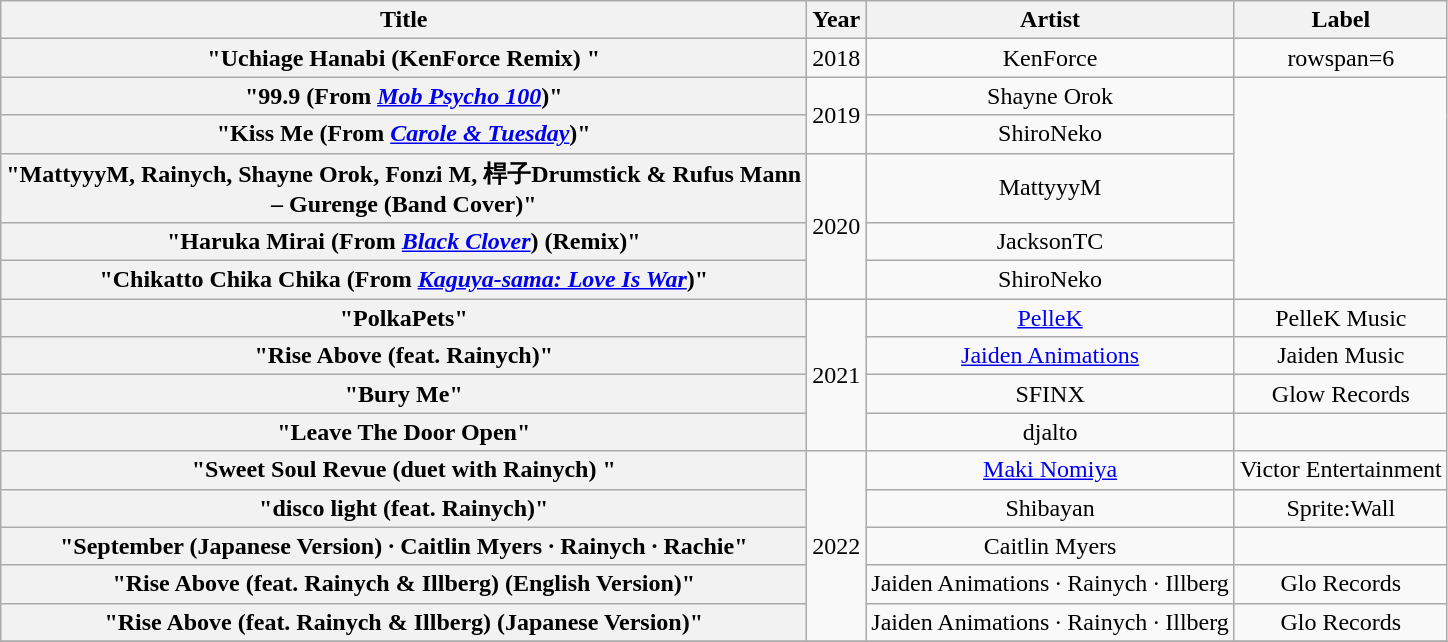<table class="wikitable plainrowheaders" style="text-align:center">
<tr>
<th scope="col">Title</th>
<th scope="col">Year</th>
<th scope="col">Artist</th>
<th scope="col">Label</th>
</tr>
<tr>
<th scope=row>"Uchiage Hanabi (KenForce Remix) "</th>
<td rowspan=1>2018</td>
<td>KenForce</td>
<td>rowspan=6 </td>
</tr>
<tr>
<th scope=row>"99.9 (From <em><a href='#'>Mob Psycho 100</a></em>)"</th>
<td rowspan=2>2019</td>
<td>Shayne Orok</td>
</tr>
<tr>
<th scope=row>"Kiss Me (From <em><a href='#'>Carole & Tuesday</a></em>)"</th>
<td>ShiroNeko</td>
</tr>
<tr>
<th scope="row">"MattyyyM, Rainych, Shayne Orok, Fonzi M, 桿子Drumstick & Rufus Mann<br>– Gurenge (Band Cover)"</th>
<td rowspan=3>2020</td>
<td>MattyyyM</td>
</tr>
<tr>
<th scope=row>"Haruka Mirai (From <em><a href='#'>Black Clover</a></em>) (Remix)"</th>
<td>JacksonTC</td>
</tr>
<tr>
<th scope=row>"Chikatto Chika Chika (From <em><a href='#'>Kaguya-sama: Love Is War</a></em>)"</th>
<td>ShiroNeko</td>
</tr>
<tr>
<th scope=row>"PolkaPets"</th>
<td rowspan=4>2021</td>
<td align=center><a href='#'>PelleK</a></td>
<td>PelleK Music</td>
</tr>
<tr>
<th scope=row>"Rise Above (feat. Rainych)"</th>
<td align=center><a href='#'>Jaiden Animations</a></td>
<td>Jaiden Music</td>
</tr>
<tr>
<th scope=row>"Bury Me"</th>
<td align=center>SFINX</td>
<td>Glow Records</td>
</tr>
<tr>
<th scope=row>"Leave The Door Open"</th>
<td align=center>djalto</td>
<td></td>
</tr>
<tr>
<th scope=row>"Sweet Soul Revue (duet with Rainych) "</th>
<td rowspan=5>2022</td>
<td align=center><a href='#'>Maki Nomiya</a></td>
<td>Victor Entertainment</td>
</tr>
<tr>
<th scope=row>"disco light (feat. Rainych)"</th>
<td align=center>Shibayan</td>
<td>Sprite:Wall</td>
</tr>
<tr>
<th scope=row>"September (Japanese Version) · Caitlin Myers · Rainych · Rachie"</th>
<td align=center>Caitlin Myers</td>
<td></td>
</tr>
<tr>
<th scope=row>"Rise Above (feat. Rainych & Illberg) (English Version)"</th>
<td align=center>Jaiden Animations · Rainych · Illberg</td>
<td>Glo Records</td>
</tr>
<tr>
<th scope=row>"Rise Above (feat. Rainych & Illberg) (Japanese Version)"</th>
<td align=center>Jaiden Animations · Rainych · Illberg</td>
<td>Glo Records</td>
</tr>
<tr>
</tr>
</table>
